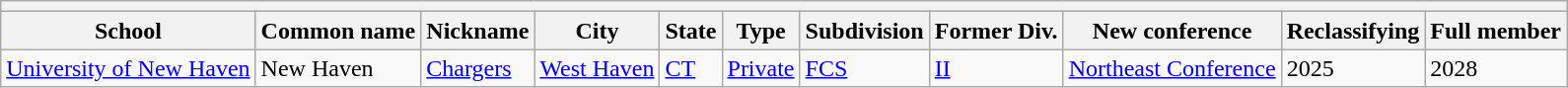<table class="wikitable sortable mw-collapsible">
<tr>
<th colspan="11"></th>
</tr>
<tr>
<th>School</th>
<th>Common name</th>
<th>Nickname</th>
<th>City</th>
<th>State</th>
<th>Type</th>
<th>Subdivision</th>
<th>Former Div.</th>
<th>New conference</th>
<th>Reclassifying</th>
<th>Full member</th>
</tr>
<tr>
<td><a href='#'>University of New Haven</a></td>
<td>New Haven</td>
<td><a href='#'>Chargers</a></td>
<td><a href='#'>West Haven</a></td>
<td><a href='#'>CT</a></td>
<td><a href='#'>Private</a></td>
<td><a href='#'>FCS</a></td>
<td><a href='#'>II</a></td>
<td><a href='#'>Northeast Conference</a></td>
<td>2025</td>
<td>2028</td>
</tr>
</table>
